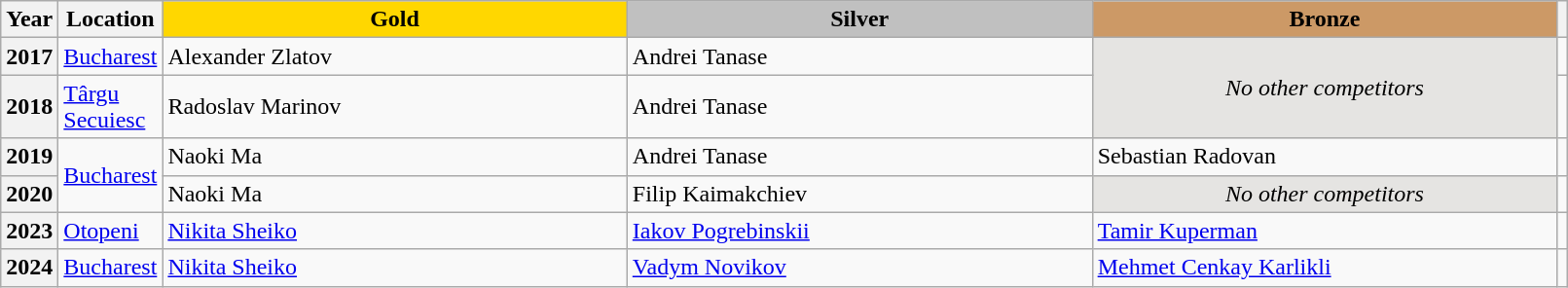<table class="wikitable unsortable" style="text-align:left; width:85%">
<tr>
<th scope="col" style="text-align:center">Year</th>
<th scope="col" style="text-align:center">Location</th>
<td scope="col" style="text-align:center; width:30%; background:gold"><strong>Gold</strong></td>
<td scope="col" style="text-align:center; width:30%; background:silver"><strong>Silver</strong></td>
<td scope="col" style="text-align:center; width:30%; background:#c96"><strong>Bronze</strong></td>
<th scope="col" style="text-align:center"></th>
</tr>
<tr>
<th scope="row" style="text-align:left">2017</th>
<td><a href='#'>Bucharest</a></td>
<td> Alexander Zlatov</td>
<td> Andrei Tanase</td>
<td rowspan="2" align="center" bgcolor="e5e4e2"><em>No other competitors</em></td>
<td></td>
</tr>
<tr>
<th scope="row" style="text-align:left">2018</th>
<td><a href='#'>Târgu Secuiesc</a></td>
<td> Radoslav Marinov</td>
<td> Andrei Tanase</td>
<td></td>
</tr>
<tr>
<th scope="row" style="text-align:left">2019</th>
<td rowspan="2"><a href='#'>Bucharest</a></td>
<td> Naoki Ma</td>
<td> Andrei Tanase</td>
<td> Sebastian Radovan</td>
<td></td>
</tr>
<tr>
<th scope="row" style="text-align:left">2020</th>
<td> Naoki Ma</td>
<td> Filip Kaimakchiev</td>
<td align="center" bgcolor="e5e4e2"><em>No other competitors</em></td>
<td></td>
</tr>
<tr>
<th scope="row" style="text-align:left">2023</th>
<td><a href='#'>Otopeni</a></td>
<td> <a href='#'>Nikita Sheiko</a></td>
<td> <a href='#'>Iakov Pogrebinskii</a></td>
<td> <a href='#'>Tamir Kuperman</a></td>
<td></td>
</tr>
<tr>
<th scope="row" style="text-align:left">2024</th>
<td><a href='#'>Bucharest</a></td>
<td> <a href='#'>Nikita Sheiko</a></td>
<td> <a href='#'>Vadym Novikov</a></td>
<td> <a href='#'>Mehmet Cenkay Karlikli</a></td>
<td></td>
</tr>
</table>
